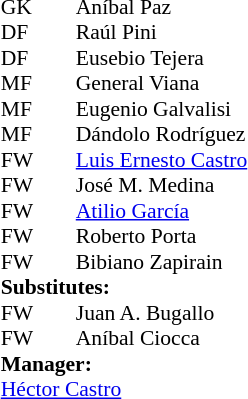<table style="font-size: 90%" cellspacing="0" cellpadding="0" align=center>
<tr>
<th width=25></th>
<th width=25></th>
</tr>
<tr>
<td>GK</td>
<td></td>
<td> Aníbal Paz</td>
</tr>
<tr>
<td>DF</td>
<td></td>
<td> Raúl Pini</td>
</tr>
<tr>
<td>DF</td>
<td></td>
<td> Eusebio Tejera</td>
</tr>
<tr>
<td>MF</td>
<td></td>
<td> General Viana</td>
</tr>
<tr>
<td>MF</td>
<td></td>
<td> Eugenio Galvalisi</td>
</tr>
<tr>
<td>MF</td>
<td></td>
<td> Dándolo Rodríguez</td>
</tr>
<tr>
<td>FW</td>
<td></td>
<td> <a href='#'>Luis Ernesto Castro</a></td>
<td></td>
<td></td>
</tr>
<tr>
<td>FW</td>
<td></td>
<td> José M. Medina</td>
<td></td>
<td></td>
</tr>
<tr>
<td>FW</td>
<td></td>
<td> <a href='#'>Atilio García</a></td>
</tr>
<tr>
<td>FW</td>
<td></td>
<td> Roberto Porta</td>
</tr>
<tr>
<td>FW</td>
<td></td>
<td> Bibiano Zapirain</td>
</tr>
<tr>
<td colspan=3><strong>Substitutes:</strong></td>
</tr>
<tr>
<td>FW</td>
<td></td>
<td> Juan A. Bugallo</td>
<td></td>
<td></td>
</tr>
<tr>
<td>FW</td>
<td></td>
<td> Aníbal Ciocca</td>
<td></td>
<td></td>
</tr>
<tr>
<td colspan=3><strong>Manager:</strong></td>
</tr>
<tr>
<td colspan=4> <a href='#'>Héctor Castro</a></td>
</tr>
</table>
